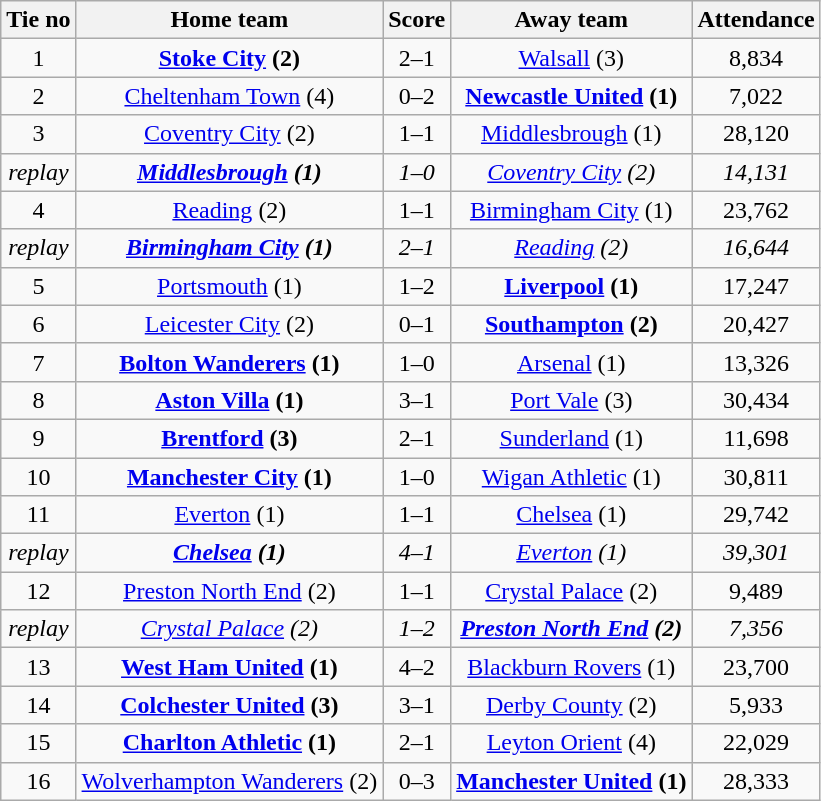<table class="wikitable" style="text-align: center">
<tr>
<th>Tie no</th>
<th>Home team</th>
<th>Score</th>
<th>Away team</th>
<th>Attendance</th>
</tr>
<tr>
<td>1</td>
<td><strong><a href='#'>Stoke City</a> (2)</strong></td>
<td>2–1</td>
<td><a href='#'>Walsall</a> (3)</td>
<td>8,834</td>
</tr>
<tr>
<td>2</td>
<td><a href='#'>Cheltenham Town</a> (4)</td>
<td>0–2</td>
<td><strong><a href='#'>Newcastle United</a> (1)</strong></td>
<td>7,022</td>
</tr>
<tr>
<td>3</td>
<td><a href='#'>Coventry City</a> (2)</td>
<td>1–1</td>
<td><a href='#'>Middlesbrough</a> (1)</td>
<td>28,120</td>
</tr>
<tr>
<td><em>replay</em></td>
<td><strong><em><a href='#'>Middlesbrough</a> (1)</em></strong></td>
<td><em>1–0</em></td>
<td><em><a href='#'>Coventry City</a> (2)</em></td>
<td><em>14,131</em></td>
</tr>
<tr>
<td>4</td>
<td><a href='#'>Reading</a> (2)</td>
<td>1–1</td>
<td><a href='#'>Birmingham City</a> (1)</td>
<td>23,762</td>
</tr>
<tr>
<td><em>replay</em></td>
<td><strong><em><a href='#'>Birmingham City</a> (1)</em></strong></td>
<td><em>2–1</em></td>
<td><em><a href='#'>Reading</a> (2)</em></td>
<td><em>16,644</em></td>
</tr>
<tr>
<td>5</td>
<td><a href='#'>Portsmouth</a> (1)</td>
<td>1–2</td>
<td><strong><a href='#'>Liverpool</a> (1)</strong></td>
<td>17,247</td>
</tr>
<tr>
<td>6</td>
<td><a href='#'>Leicester City</a> (2)</td>
<td>0–1</td>
<td><strong><a href='#'>Southampton</a> (2)</strong></td>
<td>20,427</td>
</tr>
<tr>
<td>7</td>
<td><strong><a href='#'>Bolton Wanderers</a> (1)</strong></td>
<td>1–0</td>
<td><a href='#'>Arsenal</a> (1)</td>
<td>13,326</td>
</tr>
<tr>
<td>8</td>
<td><strong><a href='#'>Aston Villa</a> (1)</strong></td>
<td>3–1</td>
<td><a href='#'>Port Vale</a> (3)</td>
<td>30,434</td>
</tr>
<tr>
<td>9</td>
<td><strong><a href='#'>Brentford</a> (3)</strong></td>
<td>2–1</td>
<td><a href='#'>Sunderland</a> (1)</td>
<td>11,698</td>
</tr>
<tr>
<td>10</td>
<td><strong><a href='#'>Manchester City</a> (1)</strong></td>
<td>1–0</td>
<td><a href='#'>Wigan Athletic</a> (1)</td>
<td>30,811</td>
</tr>
<tr>
<td>11</td>
<td><a href='#'>Everton</a> (1)</td>
<td>1–1</td>
<td><a href='#'>Chelsea</a> (1)</td>
<td>29,742</td>
</tr>
<tr>
<td><em>replay</em></td>
<td><strong><em><a href='#'>Chelsea</a> (1)</em></strong></td>
<td><em>4–1</em></td>
<td><em><a href='#'>Everton</a> (1)</em></td>
<td><em>39,301</em></td>
</tr>
<tr>
<td>12</td>
<td><a href='#'>Preston North End</a> (2)</td>
<td>1–1</td>
<td><a href='#'>Crystal Palace</a> (2)</td>
<td>9,489</td>
</tr>
<tr>
<td><em>replay</em></td>
<td><em><a href='#'>Crystal Palace</a> (2)</em></td>
<td><em>1–2</em></td>
<td><strong><em><a href='#'>Preston North End</a> (2)</em></strong></td>
<td><em>7,356</em></td>
</tr>
<tr>
<td>13</td>
<td><strong><a href='#'>West Ham United</a> (1)</strong></td>
<td>4–2</td>
<td><a href='#'>Blackburn Rovers</a> (1)</td>
<td>23,700</td>
</tr>
<tr>
<td>14</td>
<td><strong><a href='#'>Colchester United</a> (3)</strong></td>
<td>3–1</td>
<td><a href='#'>Derby County</a> (2)</td>
<td>5,933</td>
</tr>
<tr>
<td>15</td>
<td><strong><a href='#'>Charlton Athletic</a> (1)</strong></td>
<td>2–1</td>
<td><a href='#'>Leyton Orient</a> (4)</td>
<td>22,029</td>
</tr>
<tr>
<td>16</td>
<td><a href='#'>Wolverhampton Wanderers</a> (2)</td>
<td>0–3</td>
<td><strong><a href='#'>Manchester United</a> (1)</strong></td>
<td>28,333</td>
</tr>
</table>
